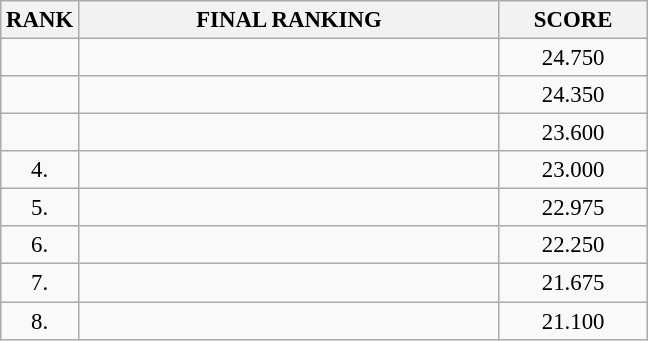<table class="wikitable" style="font-size:95%;">
<tr>
<th>RANK</th>
<th align="left" style="width: 18em">FINAL RANKING</th>
<th align="center" style="width: 6em">SCORE</th>
</tr>
<tr>
<td align="center"></td>
<td></td>
<td align="center">24.750</td>
</tr>
<tr>
<td align="center"></td>
<td></td>
<td align="center">24.350</td>
</tr>
<tr>
<td align="center"></td>
<td></td>
<td align="center">23.600</td>
</tr>
<tr>
<td align="center">4.</td>
<td></td>
<td align="center">23.000</td>
</tr>
<tr>
<td align="center">5.</td>
<td></td>
<td align="center">22.975</td>
</tr>
<tr>
<td align="center">6.</td>
<td></td>
<td align="center">22.250</td>
</tr>
<tr>
<td align="center">7.</td>
<td></td>
<td align="center">21.675</td>
</tr>
<tr>
<td align="center">8.</td>
<td></td>
<td align="center">21.100</td>
</tr>
</table>
